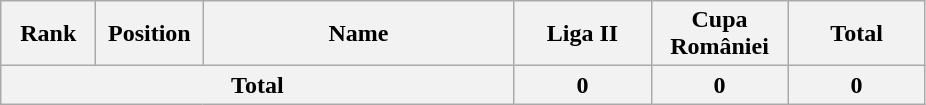<table class="wikitable" style="text-align:center;">
<tr>
<th style="width:56px;">Rank</th>
<th style="width:64px;">Position</th>
<th style="width:200px;">Name</th>
<th style="width:84px;">Liga II</th>
<th style="width:84px;">Cupa României</th>
<th style="width:84px;">Total</th>
</tr>
<tr>
<th colspan="3">Total</th>
<th>0</th>
<th>0</th>
<th>0</th>
</tr>
</table>
